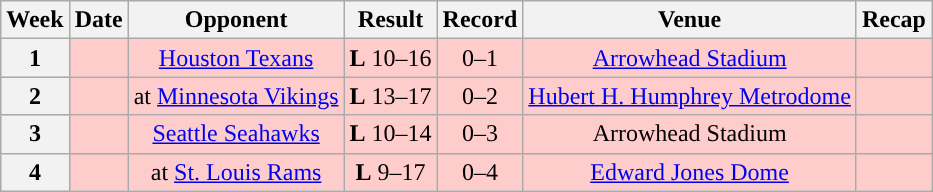<table class="wikitable" style="text-align:center">
<tr>
<th>Week</th>
<th>Date</th>
<th>Opponent</th>
<th>Result</th>
<th>Record</th>
<th>Venue</th>
<th>Recap</th>
</tr>
<tr style="background:#fcc">
<th>1</th>
<td></td>
<td><a href='#'>Houston Texans</a></td>
<td><strong>L</strong> 10–16</td>
<td>0–1</td>
<td><a href='#'>Arrowhead Stadium</a></td>
<td></td>
</tr>
<tr style="background:#fcc">
<th>2</th>
<td></td>
<td>at <a href='#'>Minnesota Vikings</a></td>
<td><strong>L</strong> 13–17</td>
<td>0–2</td>
<td><a href='#'>Hubert H. Humphrey Metrodome</a></td>
<td></td>
</tr>
<tr style="background:#fcc">
<th>3</th>
<td></td>
<td><a href='#'>Seattle Seahawks</a></td>
<td><strong>L</strong> 10–14</td>
<td>0–3</td>
<td>Arrowhead Stadium</td>
<td></td>
</tr>
<tr style="background:#fcc">
<th>4</th>
<td></td>
<td>at <a href='#'>St. Louis Rams</a></td>
<td><strong>L</strong> 9–17</td>
<td>0–4</td>
<td><a href='#'>Edward Jones Dome</a></td>
<td></td>
</tr>
</table>
